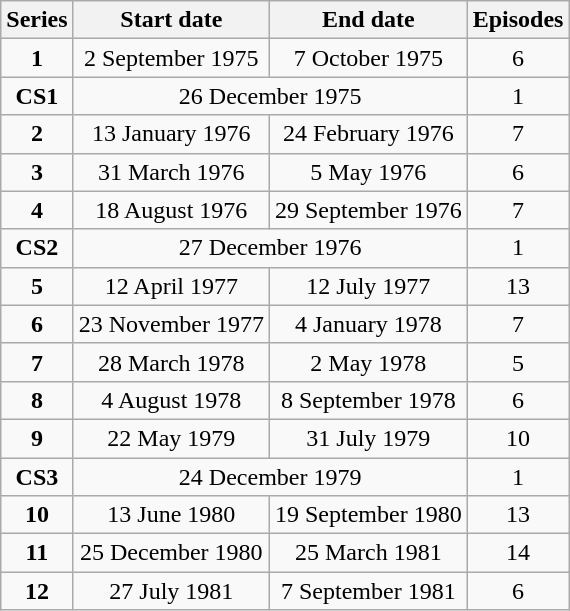<table class="wikitable" style="text-align:center;">
<tr>
<th>Series</th>
<th>Start date</th>
<th>End date</th>
<th>Episodes</th>
</tr>
<tr>
<td><strong>1</strong></td>
<td>2 September 1975</td>
<td>7 October 1975</td>
<td>6</td>
</tr>
<tr>
<td><strong>CS1</strong></td>
<td colspan="2">26 December 1975</td>
<td>1</td>
</tr>
<tr>
<td><strong>2</strong></td>
<td>13 January 1976</td>
<td>24 February 1976</td>
<td>7</td>
</tr>
<tr>
<td><strong>3</strong></td>
<td>31 March 1976</td>
<td>5 May 1976</td>
<td>6</td>
</tr>
<tr>
<td><strong>4</strong></td>
<td>18 August 1976</td>
<td>29 September 1976</td>
<td>7</td>
</tr>
<tr>
<td><strong>CS2</strong></td>
<td colspan="2">27 December 1976</td>
<td>1</td>
</tr>
<tr>
<td><strong>5</strong></td>
<td>12 April 1977</td>
<td>12 July 1977</td>
<td>13</td>
</tr>
<tr>
<td><strong>6</strong></td>
<td>23 November 1977</td>
<td>4 January 1978</td>
<td>7</td>
</tr>
<tr>
<td><strong>7</strong></td>
<td>28 March 1978</td>
<td>2 May 1978</td>
<td>5</td>
</tr>
<tr>
<td><strong>8</strong></td>
<td>4 August 1978</td>
<td>8 September 1978</td>
<td>6</td>
</tr>
<tr>
<td><strong>9</strong></td>
<td>22 May 1979</td>
<td>31 July 1979</td>
<td>10</td>
</tr>
<tr>
<td><strong>CS3</strong></td>
<td colspan="2">24 December 1979</td>
<td>1</td>
</tr>
<tr>
<td><strong>10</strong></td>
<td>13 June 1980</td>
<td>19 September 1980</td>
<td>13</td>
</tr>
<tr>
<td><strong>11</strong></td>
<td>25 December 1980</td>
<td>25 March 1981</td>
<td>14</td>
</tr>
<tr>
<td><strong>12</strong></td>
<td>27 July 1981</td>
<td>7 September 1981</td>
<td>6</td>
</tr>
</table>
